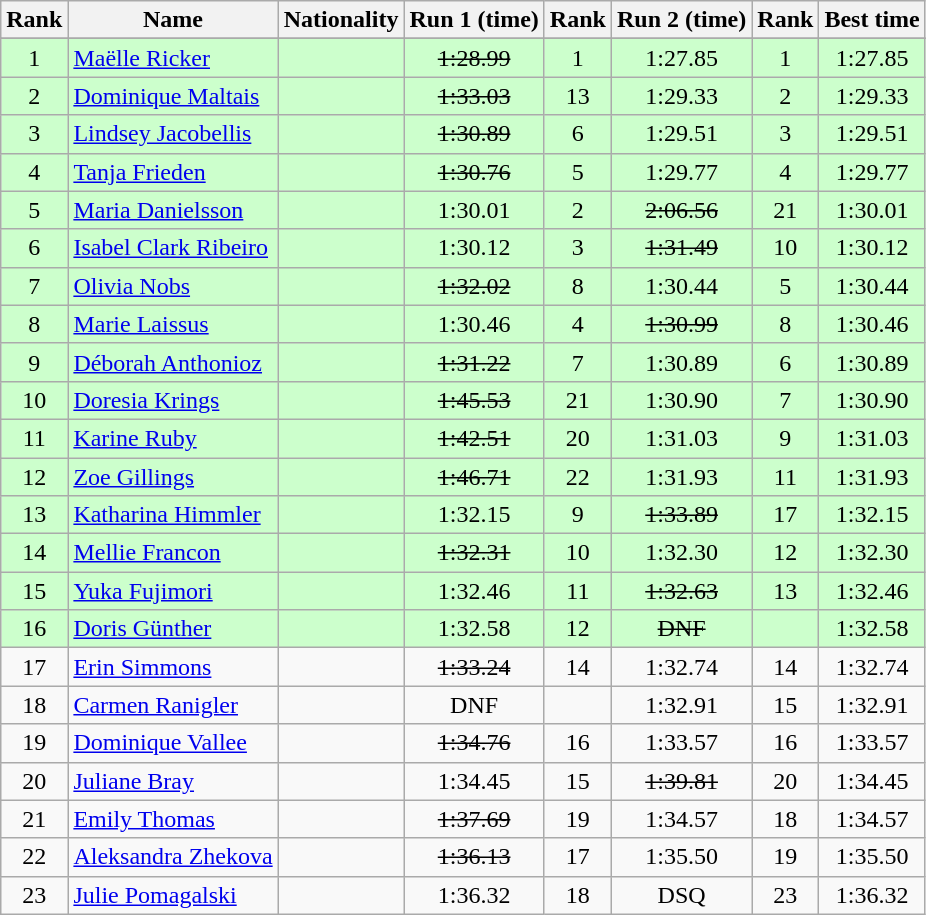<table class="wikitable sortable" style="text-align:center">
<tr>
<th>Rank</th>
<th>Name</th>
<th>Nationality</th>
<th>Run 1 (time)</th>
<th>Rank</th>
<th>Run 2 (time)</th>
<th>Rank</th>
<th>Best time</th>
</tr>
<tr>
</tr>
<tr bgcolor="#ccffcc">
<td>1</td>
<td align=left><a href='#'>Maëlle Ricker</a></td>
<td align=left></td>
<td><s>1:28.99</s></td>
<td>1</td>
<td>1:27.85</td>
<td>1</td>
<td>1:27.85</td>
</tr>
<tr bgcolor="#ccffcc">
<td>2</td>
<td align=left><a href='#'>Dominique Maltais</a></td>
<td align=left></td>
<td><s>1:33.03</s></td>
<td>13</td>
<td>1:29.33</td>
<td>2</td>
<td>1:29.33</td>
</tr>
<tr bgcolor="#ccffcc">
<td>3</td>
<td align=left><a href='#'>Lindsey Jacobellis</a></td>
<td align=left></td>
<td><s>1:30.89</s></td>
<td>6</td>
<td>1:29.51</td>
<td>3</td>
<td>1:29.51</td>
</tr>
<tr bgcolor="#ccffcc">
<td>4</td>
<td align=left><a href='#'>Tanja Frieden</a></td>
<td align=left></td>
<td><s>1:30.76</s></td>
<td>5</td>
<td>1:29.77</td>
<td>4</td>
<td>1:29.77</td>
</tr>
<tr bgcolor="#ccffcc">
<td>5</td>
<td align=left><a href='#'>Maria Danielsson</a></td>
<td align=left></td>
<td>1:30.01</td>
<td>2</td>
<td><s>2:06.56</s></td>
<td>21</td>
<td>1:30.01</td>
</tr>
<tr bgcolor="#ccffcc">
<td>6</td>
<td align=left><a href='#'>Isabel Clark Ribeiro</a></td>
<td align=left></td>
<td>1:30.12</td>
<td>3</td>
<td><s>1:31.49</s></td>
<td>10</td>
<td>1:30.12</td>
</tr>
<tr bgcolor="#ccffcc">
<td>7</td>
<td align=left><a href='#'>Olivia Nobs</a></td>
<td align=left></td>
<td><s>1:32.02</s></td>
<td>8</td>
<td>1:30.44</td>
<td>5</td>
<td>1:30.44</td>
</tr>
<tr bgcolor="#ccffcc">
<td>8</td>
<td align=left><a href='#'>Marie Laissus</a></td>
<td align=left></td>
<td>1:30.46</td>
<td>4</td>
<td><s>1:30.99</s></td>
<td>8</td>
<td>1:30.46</td>
</tr>
<tr bgcolor="#ccffcc">
<td>9</td>
<td align=left><a href='#'>Déborah Anthonioz</a></td>
<td align=left></td>
<td><s>1:31.22</s></td>
<td>7</td>
<td>1:30.89</td>
<td>6</td>
<td>1:30.89</td>
</tr>
<tr bgcolor="#ccffcc">
<td>10</td>
<td align=left><a href='#'>Doresia Krings</a></td>
<td align=left></td>
<td><s>1:45.53</s></td>
<td>21</td>
<td>1:30.90</td>
<td>7</td>
<td>1:30.90</td>
</tr>
<tr bgcolor="#ccffcc">
<td>11</td>
<td align=left><a href='#'>Karine Ruby</a></td>
<td align=left></td>
<td><s>1:42.51</s></td>
<td>20</td>
<td>1:31.03</td>
<td>9</td>
<td>1:31.03</td>
</tr>
<tr bgcolor="#ccffcc">
<td>12</td>
<td align=left><a href='#'>Zoe Gillings</a></td>
<td align=left></td>
<td><s>1:46.71</s></td>
<td>22</td>
<td>1:31.93</td>
<td>11</td>
<td>1:31.93</td>
</tr>
<tr bgcolor="#ccffcc">
<td>13</td>
<td align=left><a href='#'>Katharina Himmler</a></td>
<td align=left></td>
<td>1:32.15</td>
<td>9</td>
<td><s>1:33.89</s></td>
<td>17</td>
<td>1:32.15</td>
</tr>
<tr bgcolor="#ccffcc">
<td>14</td>
<td align=left><a href='#'>Mellie Francon</a></td>
<td align=left></td>
<td><s>1:32.31</s></td>
<td>10</td>
<td>1:32.30</td>
<td>12</td>
<td>1:32.30</td>
</tr>
<tr bgcolor="#ccffcc">
<td>15</td>
<td align=left><a href='#'>Yuka Fujimori</a></td>
<td align=left></td>
<td>1:32.46</td>
<td>11</td>
<td><s>1:32.63</s></td>
<td>13</td>
<td>1:32.46</td>
</tr>
<tr bgcolor="#ccffcc">
<td>16</td>
<td align=left><a href='#'>Doris Günther</a></td>
<td align=left></td>
<td>1:32.58</td>
<td>12</td>
<td><s>DNF</s></td>
<td></td>
<td>1:32.58</td>
</tr>
<tr>
<td>17</td>
<td align=left><a href='#'>Erin Simmons</a></td>
<td align=left></td>
<td><s>1:33.24</s></td>
<td>14</td>
<td>1:32.74</td>
<td>14</td>
<td>1:32.74</td>
</tr>
<tr>
<td>18</td>
<td align=left><a href='#'>Carmen Ranigler</a></td>
<td align=left></td>
<td>DNF</td>
<td></td>
<td>1:32.91</td>
<td>15</td>
<td>1:32.91</td>
</tr>
<tr>
<td>19</td>
<td align=left><a href='#'>Dominique Vallee</a></td>
<td align=left></td>
<td><s>1:34.76</s></td>
<td>16</td>
<td>1:33.57</td>
<td>16</td>
<td>1:33.57</td>
</tr>
<tr>
<td>20</td>
<td align=left><a href='#'>Juliane Bray</a></td>
<td align=left></td>
<td>1:34.45</td>
<td>15</td>
<td><s>1:39.81</s></td>
<td>20</td>
<td>1:34.45</td>
</tr>
<tr>
<td>21</td>
<td align=left><a href='#'>Emily Thomas</a></td>
<td align=left></td>
<td><s>1:37.69</s></td>
<td>19</td>
<td>1:34.57</td>
<td>18</td>
<td>1:34.57</td>
</tr>
<tr>
<td>22</td>
<td align=left><a href='#'>Aleksandra Zhekova</a></td>
<td align=left></td>
<td><s>1:36.13</s></td>
<td>17</td>
<td>1:35.50</td>
<td>19</td>
<td>1:35.50</td>
</tr>
<tr>
<td>23</td>
<td align=left><a href='#'>Julie Pomagalski</a></td>
<td align=left></td>
<td>1:36.32</td>
<td>18</td>
<td>DSQ</td>
<td>23</td>
<td>1:36.32</td>
</tr>
</table>
